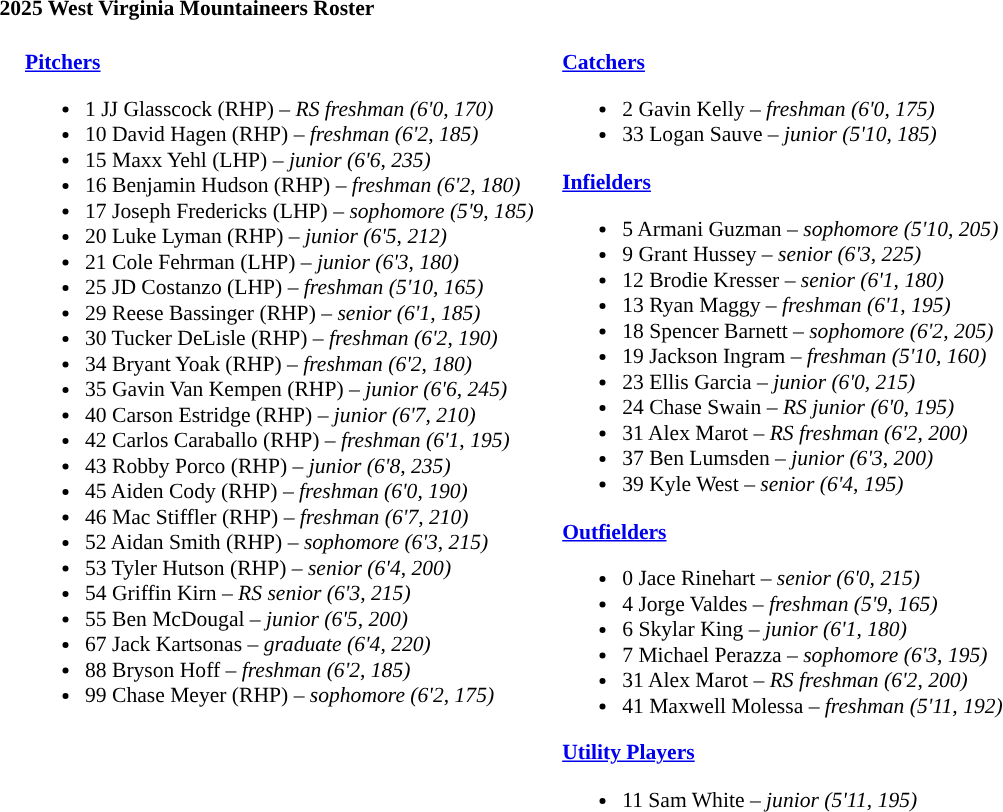<table class="toccolours" style="border-collapse:collapse; font-size:90%;">
<tr>
<td colspan="7"><strong>2025 West Virginia Mountaineers Roster</strong></td>
</tr>
<tr>
<td width="15"> </td>
<td valign="top"><br><strong><a href='#'>Pitchers</a></strong><ul><li>1 JJ Glasscock (RHP) – <em>RS freshman (6'0, 170)</em></li><li>10 David Hagen (RHP) – <em>freshman (6'2, 185)</em></li><li>15 Maxx Yehl (LHP) – <em>junior (6'6, 235)</em></li><li>16 Benjamin Hudson (RHP) – <em>freshman (6'2, 180)</em></li><li>17 Joseph Fredericks (LHP) – <em>sophomore (5'9, 185)</em></li><li>20 Luke Lyman (RHP) – <em>junior (6'5, 212)</em></li><li>21 Cole Fehrman (LHP) – <em>junior (6'3, 180)</em></li><li>25 JD Costanzo (LHP) – <em>freshman (5'10, 165)</em></li><li>29 Reese Bassinger (RHP) – <em>senior (6'1, 185)</em></li><li>30 Tucker DeLisle (RHP) – <em>freshman (6'2, 190)</em></li><li>34 Bryant Yoak (RHP) – <em>freshman (6'2, 180)</em></li><li>35 Gavin Van Kempen (RHP) – <em>junior (6'6, 245)</em></li><li>40 Carson Estridge (RHP) – <em>junior (6'7, 210)</em></li><li>42 Carlos Caraballo (RHP) – <em>freshman (6'1, 195)</em></li><li>43 Robby Porco (RHP) – <em>junior (6'8, 235)</em></li><li>45 Aiden Cody (RHP) – <em>freshman (6'0, 190)</em></li><li>46 Mac Stiffler (RHP) – <em>freshman (6'7, 210)</em></li><li>52 Aidan Smith (RHP) – <em>sophomore (6'3, 215)</em></li><li>53 Tyler Hutson (RHP) – <em>senior (6'4, 200)</em></li><li>54 Griffin Kirn – <em>RS senior (6'3, 215)</em></li><li>55 Ben McDougal – <em>junior (6'5, 200)</em></li><li>67 Jack Kartsonas – <em>graduate (6'4, 220)</em></li><li>88 Bryson Hoff – <em>freshman (6'2, 185)</em></li><li>99 Chase Meyer (RHP) – <em>sophomore (6'2, 175)</em></li></ul></td>
<td width="15"> </td>
<td valign="top"><br><strong><a href='#'>Catchers</a></strong><ul><li>2 Gavin Kelly – <em>freshman (6'0, 175)</em></li><li>33 Logan Sauve – <em>junior (5'10, 185)</em></li></ul><strong><a href='#'>Infielders</a></strong><ul><li>5 Armani Guzman – <em>sophomore (5'10, 205)</em></li><li>9 Grant Hussey – <em>senior (6'3, 225)</em></li><li>12 Brodie Kresser – <em>senior (6'1, 180)</em></li><li>13 Ryan Maggy – <em>freshman (6'1, 195)</em></li><li>18 Spencer Barnett – <em>sophomore (6'2, 205)</em></li><li>19 Jackson Ingram – <em>freshman (5'10, 160)</em></li><li>23 Ellis Garcia – <em>junior (6'0, 215)</em></li><li>24 Chase Swain – <em>RS junior (6'0, 195)</em></li><li>31 Alex Marot – <em>RS freshman (6'2, 200)</em></li><li>37 Ben Lumsden – <em>junior (6'3, 200)</em></li><li>39 Kyle West – <em>senior (6'4, 195)</em></li></ul><strong><a href='#'>Outfielders</a></strong><ul><li>0 Jace Rinehart – <em>senior (6'0, 215)</em></li><li>4 Jorge Valdes – <em>freshman (5'9, 165)</em></li><li>6 Skylar King – <em>junior (6'1, 180)</em></li><li>7 Michael Perazza – <em>sophomore (6'3, 195)</em></li><li>31 Alex Marot – <em>RS freshman (6'2, 200)</em></li><li>41 Maxwell Molessa – <em>freshman (5'11, 192)</em></li></ul><strong><a href='#'>Utility Players</a></strong><ul><li>11 Sam White – <em>junior (5'11, 195)</em></li></ul></td>
<td width="25"> </td>
</tr>
</table>
